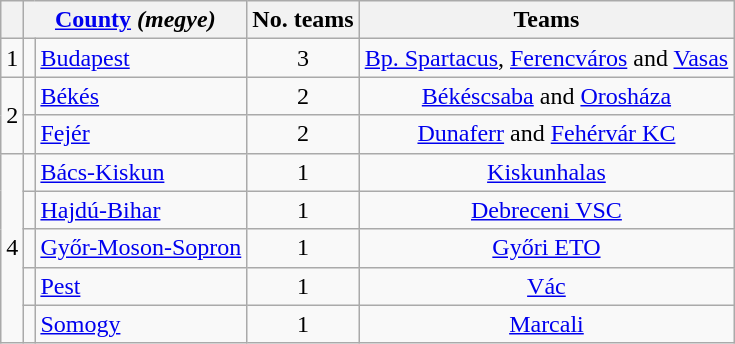<table class="wikitable">
<tr>
<th></th>
<th colspan=2><a href='#'>County</a> <em>(megye)</em></th>
<th>No. teams</th>
<th>Teams</th>
</tr>
<tr>
<td rowspan=1>1</td>
<td align=center></td>
<td><a href='#'>Budapest</a></td>
<td align=center>3</td>
<td align=center><a href='#'>Bp. Spartacus</a>, <a href='#'>Ferencváros</a> and <a href='#'>Vasas</a></td>
</tr>
<tr>
<td rowspan=2>2</td>
<td align=center></td>
<td><a href='#'>Békés</a></td>
<td align=center>2</td>
<td align=center><a href='#'>Békéscsaba</a> and <a href='#'>Orosháza</a></td>
</tr>
<tr>
<td align=center></td>
<td><a href='#'>Fejér</a></td>
<td align=center>2</td>
<td align=center><a href='#'>Dunaferr</a> and <a href='#'>Fehérvár KC</a></td>
</tr>
<tr>
<td rowspan=5>4</td>
<td align=center></td>
<td><a href='#'>Bács-Kiskun</a></td>
<td align=center>1</td>
<td align=center><a href='#'>Kiskunhalas</a></td>
</tr>
<tr>
<td align=center></td>
<td><a href='#'>Hajdú-Bihar</a></td>
<td align=center>1</td>
<td align=center><a href='#'>Debreceni VSC</a></td>
</tr>
<tr>
<td align=center></td>
<td><a href='#'>Győr-Moson-Sopron</a></td>
<td align=center>1</td>
<td align=center><a href='#'>Győri ETO</a></td>
</tr>
<tr>
<td align=center></td>
<td><a href='#'>Pest</a></td>
<td align=center>1</td>
<td align=center><a href='#'>Vác</a></td>
</tr>
<tr>
<td align=center></td>
<td><a href='#'>Somogy</a></td>
<td align=center>1</td>
<td align=center><a href='#'>Marcali</a></td>
</tr>
</table>
